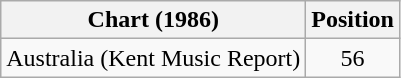<table class="wikitable">
<tr>
<th>Chart (1986)</th>
<th>Position</th>
</tr>
<tr>
<td>Australia (Kent Music Report)</td>
<td align="center">56</td>
</tr>
</table>
